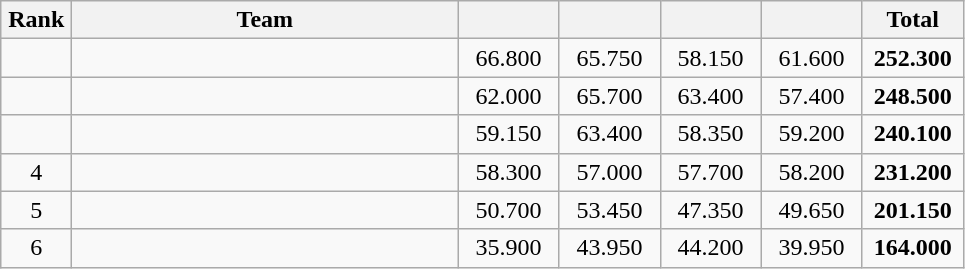<table class=wikitable style="text-align:center">
<tr>
<th width=40>Rank</th>
<th width=250>Team</th>
<th width=60></th>
<th width=60></th>
<th width=60></th>
<th width=60></th>
<th width=60>Total</th>
</tr>
<tr>
<td></td>
<td align="left"></td>
<td>66.800</td>
<td>65.750</td>
<td>58.150</td>
<td>61.600</td>
<td><strong>252.300</strong></td>
</tr>
<tr>
<td></td>
<td align="left"></td>
<td>62.000</td>
<td>65.700</td>
<td>63.400</td>
<td>57.400</td>
<td><strong>248.500</strong></td>
</tr>
<tr>
<td></td>
<td align="left"></td>
<td>59.150</td>
<td>63.400</td>
<td>58.350</td>
<td>59.200</td>
<td><strong>240.100</strong></td>
</tr>
<tr>
<td>4</td>
<td align="left"></td>
<td>58.300</td>
<td>57.000</td>
<td>57.700</td>
<td>58.200</td>
<td><strong>231.200</strong></td>
</tr>
<tr>
<td>5</td>
<td align="left"></td>
<td>50.700</td>
<td>53.450</td>
<td>47.350</td>
<td>49.650</td>
<td><strong>201.150</strong></td>
</tr>
<tr>
<td>6</td>
<td align="left"></td>
<td>35.900</td>
<td>43.950</td>
<td>44.200</td>
<td>39.950</td>
<td><strong>164.000</strong></td>
</tr>
</table>
